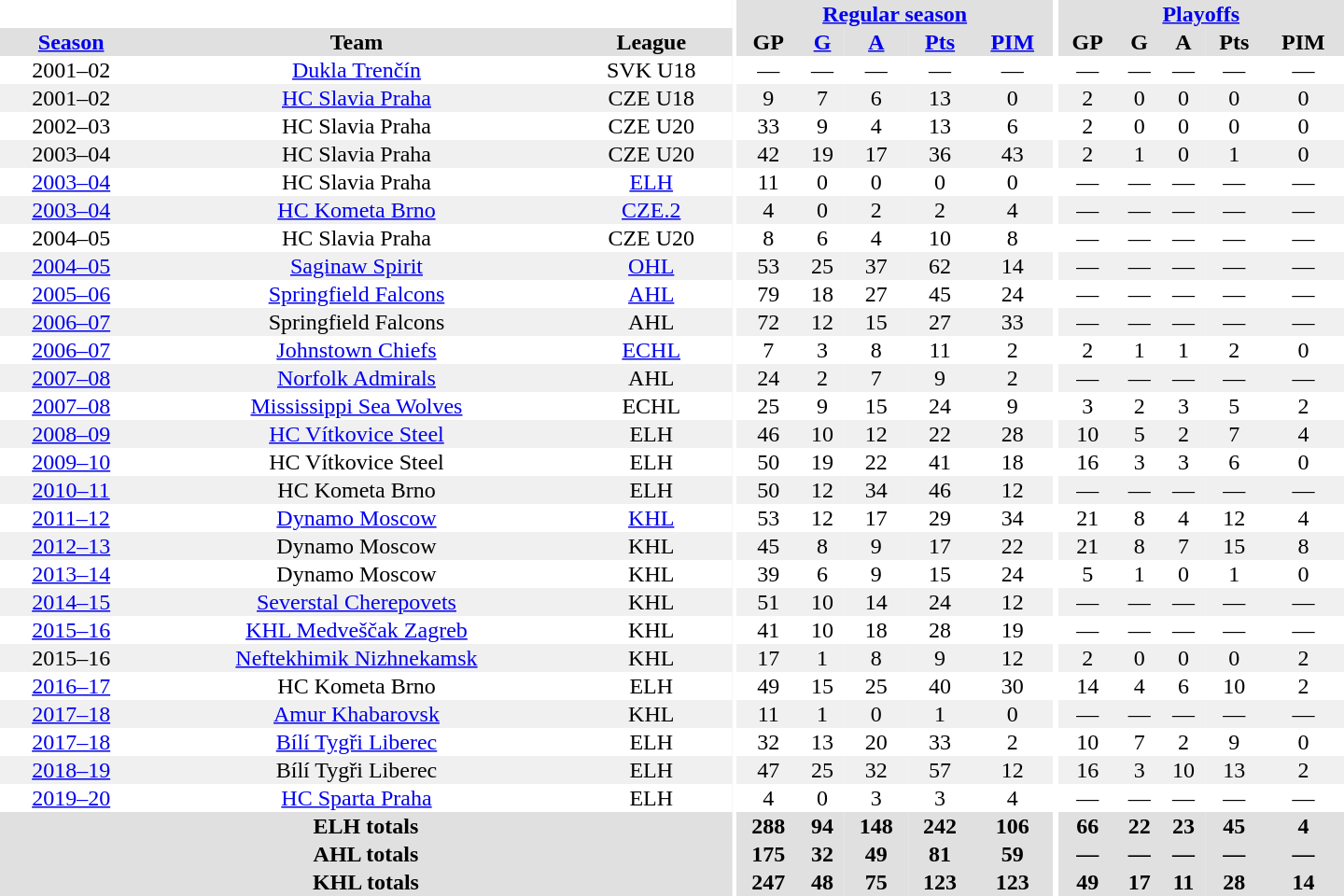<table border="0" cellpadding="1" cellspacing="0" style="text-align:center; width:60em">
<tr bgcolor="#e0e0e0">
<th colspan="3" bgcolor="#ffffff"></th>
<th rowspan="99" bgcolor="#ffffff"></th>
<th colspan="5"><a href='#'>Regular season</a></th>
<th rowspan="99" bgcolor="#ffffff"></th>
<th colspan="5"><a href='#'>Playoffs</a></th>
</tr>
<tr bgcolor="#e0e0e0">
<th><a href='#'>Season</a></th>
<th>Team</th>
<th>League</th>
<th>GP</th>
<th><a href='#'>G</a></th>
<th><a href='#'>A</a></th>
<th><a href='#'>Pts</a></th>
<th><a href='#'>PIM</a></th>
<th>GP</th>
<th>G</th>
<th>A</th>
<th>Pts</th>
<th>PIM</th>
</tr>
<tr>
<td>2001–02</td>
<td><a href='#'>Dukla Trenčín</a></td>
<td>SVK U18</td>
<td>—</td>
<td>—</td>
<td>—</td>
<td>—</td>
<td>—</td>
<td>—</td>
<td>—</td>
<td>—</td>
<td>—</td>
<td>—</td>
</tr>
<tr bgcolor="#f0f0f0">
<td>2001–02</td>
<td><a href='#'>HC Slavia Praha</a></td>
<td>CZE U18</td>
<td>9</td>
<td>7</td>
<td>6</td>
<td>13</td>
<td>0</td>
<td>2</td>
<td>0</td>
<td>0</td>
<td>0</td>
<td>0</td>
</tr>
<tr>
<td>2002–03</td>
<td>HC Slavia Praha</td>
<td>CZE U20</td>
<td>33</td>
<td>9</td>
<td>4</td>
<td>13</td>
<td>6</td>
<td>2</td>
<td>0</td>
<td>0</td>
<td>0</td>
<td>0</td>
</tr>
<tr bgcolor="#f0f0f0">
<td>2003–04</td>
<td>HC Slavia Praha</td>
<td>CZE U20</td>
<td>42</td>
<td>19</td>
<td>17</td>
<td>36</td>
<td>43</td>
<td>2</td>
<td>1</td>
<td>0</td>
<td>1</td>
<td>0</td>
</tr>
<tr>
<td><a href='#'>2003–04</a></td>
<td>HC Slavia Praha</td>
<td><a href='#'>ELH</a></td>
<td>11</td>
<td>0</td>
<td>0</td>
<td>0</td>
<td>0</td>
<td>—</td>
<td>—</td>
<td>—</td>
<td>—</td>
<td>—</td>
</tr>
<tr bgcolor="#f0f0f0">
<td><a href='#'>2003–04</a></td>
<td><a href='#'>HC Kometa Brno</a></td>
<td><a href='#'>CZE.2</a></td>
<td>4</td>
<td>0</td>
<td>2</td>
<td>2</td>
<td>4</td>
<td>—</td>
<td>—</td>
<td>—</td>
<td>—</td>
<td>—</td>
</tr>
<tr>
<td>2004–05</td>
<td>HC Slavia Praha</td>
<td>CZE U20</td>
<td>8</td>
<td>6</td>
<td>4</td>
<td>10</td>
<td>8</td>
<td>—</td>
<td>—</td>
<td>—</td>
<td>—</td>
<td>—</td>
</tr>
<tr bgcolor="#f0f0f0">
<td><a href='#'>2004–05</a></td>
<td><a href='#'>Saginaw Spirit</a></td>
<td><a href='#'>OHL</a></td>
<td>53</td>
<td>25</td>
<td>37</td>
<td>62</td>
<td>14</td>
<td>—</td>
<td>—</td>
<td>—</td>
<td>—</td>
<td>—</td>
</tr>
<tr>
<td><a href='#'>2005–06</a></td>
<td><a href='#'>Springfield Falcons</a></td>
<td><a href='#'>AHL</a></td>
<td>79</td>
<td>18</td>
<td>27</td>
<td>45</td>
<td>24</td>
<td>—</td>
<td>—</td>
<td>—</td>
<td>—</td>
<td>—</td>
</tr>
<tr bgcolor="#f0f0f0">
<td><a href='#'>2006–07</a></td>
<td>Springfield Falcons</td>
<td>AHL</td>
<td>72</td>
<td>12</td>
<td>15</td>
<td>27</td>
<td>33</td>
<td>—</td>
<td>—</td>
<td>—</td>
<td>—</td>
<td>—</td>
</tr>
<tr>
<td><a href='#'>2006–07</a></td>
<td><a href='#'>Johnstown Chiefs</a></td>
<td><a href='#'>ECHL</a></td>
<td>7</td>
<td>3</td>
<td>8</td>
<td>11</td>
<td>2</td>
<td>2</td>
<td>1</td>
<td>1</td>
<td>2</td>
<td>0</td>
</tr>
<tr bgcolor="#f0f0f0">
<td><a href='#'>2007–08</a></td>
<td><a href='#'>Norfolk Admirals</a></td>
<td>AHL</td>
<td>24</td>
<td>2</td>
<td>7</td>
<td>9</td>
<td>2</td>
<td>—</td>
<td>—</td>
<td>—</td>
<td>—</td>
<td>—</td>
</tr>
<tr>
<td><a href='#'>2007–08</a></td>
<td><a href='#'>Mississippi Sea Wolves</a></td>
<td>ECHL</td>
<td>25</td>
<td>9</td>
<td>15</td>
<td>24</td>
<td>9</td>
<td>3</td>
<td>2</td>
<td>3</td>
<td>5</td>
<td>2</td>
</tr>
<tr bgcolor="#f0f0f0">
<td><a href='#'>2008–09</a></td>
<td><a href='#'>HC Vítkovice Steel</a></td>
<td>ELH</td>
<td>46</td>
<td>10</td>
<td>12</td>
<td>22</td>
<td>28</td>
<td>10</td>
<td>5</td>
<td>2</td>
<td>7</td>
<td>4</td>
</tr>
<tr>
<td><a href='#'>2009–10</a></td>
<td>HC Vítkovice Steel</td>
<td>ELH</td>
<td>50</td>
<td>19</td>
<td>22</td>
<td>41</td>
<td>18</td>
<td>16</td>
<td>3</td>
<td>3</td>
<td>6</td>
<td>0</td>
</tr>
<tr bgcolor="#f0f0f0">
<td><a href='#'>2010–11</a></td>
<td>HC Kometa Brno</td>
<td>ELH</td>
<td>50</td>
<td>12</td>
<td>34</td>
<td>46</td>
<td>12</td>
<td>—</td>
<td>—</td>
<td>—</td>
<td>—</td>
<td>—</td>
</tr>
<tr>
<td><a href='#'>2011–12</a></td>
<td><a href='#'>Dynamo Moscow</a></td>
<td><a href='#'>KHL</a></td>
<td>53</td>
<td>12</td>
<td>17</td>
<td>29</td>
<td>34</td>
<td>21</td>
<td>8</td>
<td>4</td>
<td>12</td>
<td>4</td>
</tr>
<tr bgcolor="#f0f0f0">
<td><a href='#'>2012–13</a></td>
<td>Dynamo Moscow</td>
<td>KHL</td>
<td>45</td>
<td>8</td>
<td>9</td>
<td>17</td>
<td>22</td>
<td>21</td>
<td>8</td>
<td>7</td>
<td>15</td>
<td>8</td>
</tr>
<tr>
<td><a href='#'>2013–14</a></td>
<td>Dynamo Moscow</td>
<td>KHL</td>
<td>39</td>
<td>6</td>
<td>9</td>
<td>15</td>
<td>24</td>
<td>5</td>
<td>1</td>
<td>0</td>
<td>1</td>
<td>0</td>
</tr>
<tr bgcolor="#f0f0f0">
<td><a href='#'>2014–15</a></td>
<td><a href='#'>Severstal Cherepovets</a></td>
<td>KHL</td>
<td>51</td>
<td>10</td>
<td>14</td>
<td>24</td>
<td>12</td>
<td>—</td>
<td>—</td>
<td>—</td>
<td>—</td>
<td>—</td>
</tr>
<tr>
<td><a href='#'>2015–16</a></td>
<td><a href='#'>KHL Medveščak Zagreb</a></td>
<td>KHL</td>
<td>41</td>
<td>10</td>
<td>18</td>
<td>28</td>
<td>19</td>
<td>—</td>
<td>—</td>
<td>—</td>
<td>—</td>
<td>—</td>
</tr>
<tr bgcolor="#f0f0f0">
<td>2015–16</td>
<td><a href='#'>Neftekhimik Nizhnekamsk</a></td>
<td>KHL</td>
<td>17</td>
<td>1</td>
<td>8</td>
<td>9</td>
<td>12</td>
<td>2</td>
<td>0</td>
<td>0</td>
<td>0</td>
<td>2</td>
</tr>
<tr>
<td><a href='#'>2016–17</a></td>
<td>HC Kometa Brno</td>
<td>ELH</td>
<td>49</td>
<td>15</td>
<td>25</td>
<td>40</td>
<td>30</td>
<td>14</td>
<td>4</td>
<td>6</td>
<td>10</td>
<td>2</td>
</tr>
<tr bgcolor="#f0f0f0">
<td><a href='#'>2017–18</a></td>
<td><a href='#'>Amur Khabarovsk</a></td>
<td>KHL</td>
<td>11</td>
<td>1</td>
<td>0</td>
<td>1</td>
<td>0</td>
<td>—</td>
<td>—</td>
<td>—</td>
<td>—</td>
<td>—</td>
</tr>
<tr>
<td><a href='#'>2017–18</a></td>
<td><a href='#'>Bílí Tygři Liberec</a></td>
<td>ELH</td>
<td>32</td>
<td>13</td>
<td>20</td>
<td>33</td>
<td>2</td>
<td>10</td>
<td>7</td>
<td>2</td>
<td>9</td>
<td>0</td>
</tr>
<tr bgcolor="#f0f0f0">
<td><a href='#'>2018–19</a></td>
<td>Bílí Tygři Liberec</td>
<td>ELH</td>
<td>47</td>
<td>25</td>
<td>32</td>
<td>57</td>
<td>12</td>
<td>16</td>
<td>3</td>
<td>10</td>
<td>13</td>
<td>2</td>
</tr>
<tr>
<td><a href='#'>2019–20</a></td>
<td><a href='#'>HC Sparta Praha</a></td>
<td>ELH</td>
<td>4</td>
<td>0</td>
<td>3</td>
<td>3</td>
<td>4</td>
<td>—</td>
<td>—</td>
<td>—</td>
<td>—</td>
<td>—</td>
</tr>
<tr bgcolor="#e0e0e0">
<th colspan="3">ELH totals</th>
<th>288</th>
<th>94</th>
<th>148</th>
<th>242</th>
<th>106</th>
<th>66</th>
<th>22</th>
<th>23</th>
<th>45</th>
<th>4</th>
</tr>
<tr bgcolor="#e0e0e0">
<th colspan="3">AHL totals</th>
<th>175</th>
<th>32</th>
<th>49</th>
<th>81</th>
<th>59</th>
<th>—</th>
<th>—</th>
<th>—</th>
<th>—</th>
<th>—</th>
</tr>
<tr bgcolor="#e0e0e0">
<th colspan="3">KHL totals</th>
<th>247</th>
<th>48</th>
<th>75</th>
<th>123</th>
<th>123</th>
<th>49</th>
<th>17</th>
<th>11</th>
<th>28</th>
<th>14</th>
</tr>
</table>
